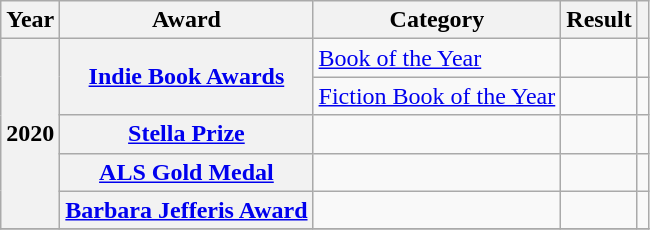<table class="wikitable sortable">
<tr>
<th>Year</th>
<th>Award</th>
<th>Category</th>
<th>Result</th>
<th></th>
</tr>
<tr>
<th rowspan="5">2020</th>
<th rowspan = "2"><a href='#'>Indie Book Awards</a></th>
<td><a href='#'>Book of the Year</a></td>
<td></td>
<td></td>
</tr>
<tr>
<td><a href='#'>Fiction Book of the Year</a></td>
<td></td>
<td></td>
</tr>
<tr>
<th rowspan = "1"><a href='#'>Stella Prize</a></th>
<td></td>
<td></td>
<td></td>
</tr>
<tr>
<th rowspan="1"><a href='#'>ALS Gold Medal</a></th>
<td></td>
<td></td>
<td></td>
</tr>
<tr>
<th rowspan="1"><a href='#'>Barbara Jefferis Award</a></th>
<td></td>
<td></td>
<td></td>
</tr>
<tr>
</tr>
</table>
